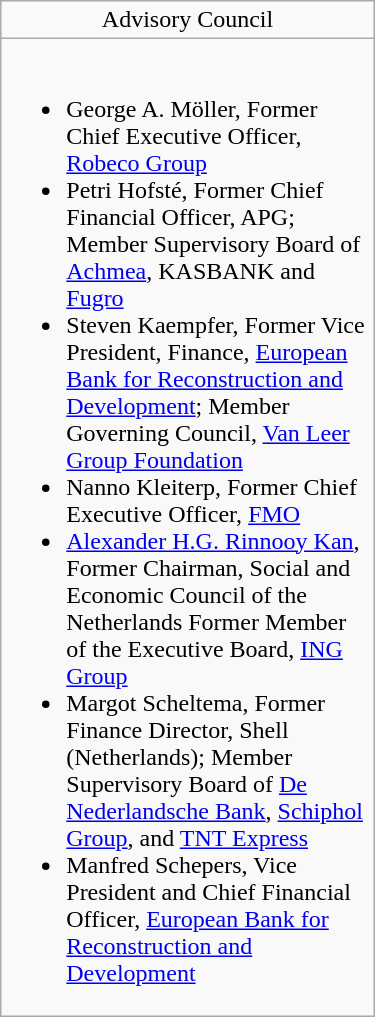<table class="wikitable floatright" | width="250">
<tr style="text-align:center;">
<td>Advisory Council</td>
</tr>
<tr>
<td><br><ul><li>George A. Möller, Former Chief Executive Officer, <a href='#'>Robeco Group</a></li><li>Petri Hofsté, Former Chief Financial Officer, APG; Member Supervisory Board of <a href='#'>Achmea</a>, KASBANK and <a href='#'>Fugro</a></li><li>Steven Kaempfer, Former Vice President, Finance, <a href='#'>European Bank for Reconstruction and Development</a>; Member Governing Council, <a href='#'>Van Leer Group Foundation</a></li><li>Nanno Kleiterp, Former Chief Executive Officer, <a href='#'>FMO</a></li><li><a href='#'>Alexander H.G. Rinnooy Kan</a>, Former Chairman, Social and Economic Council of the Netherlands Former Member of the Executive Board, <a href='#'>ING Group</a></li><li>Margot Scheltema, Former Finance Director, Shell (Netherlands); Member Supervisory Board of <a href='#'>De Nederlandsche Bank</a>, <a href='#'>Schiphol Group</a>, and <a href='#'>TNT Express</a></li><li>Manfred Schepers, Vice President and Chief Financial Officer, <a href='#'>European Bank for Reconstruction and Development</a></li></ul></td>
</tr>
</table>
